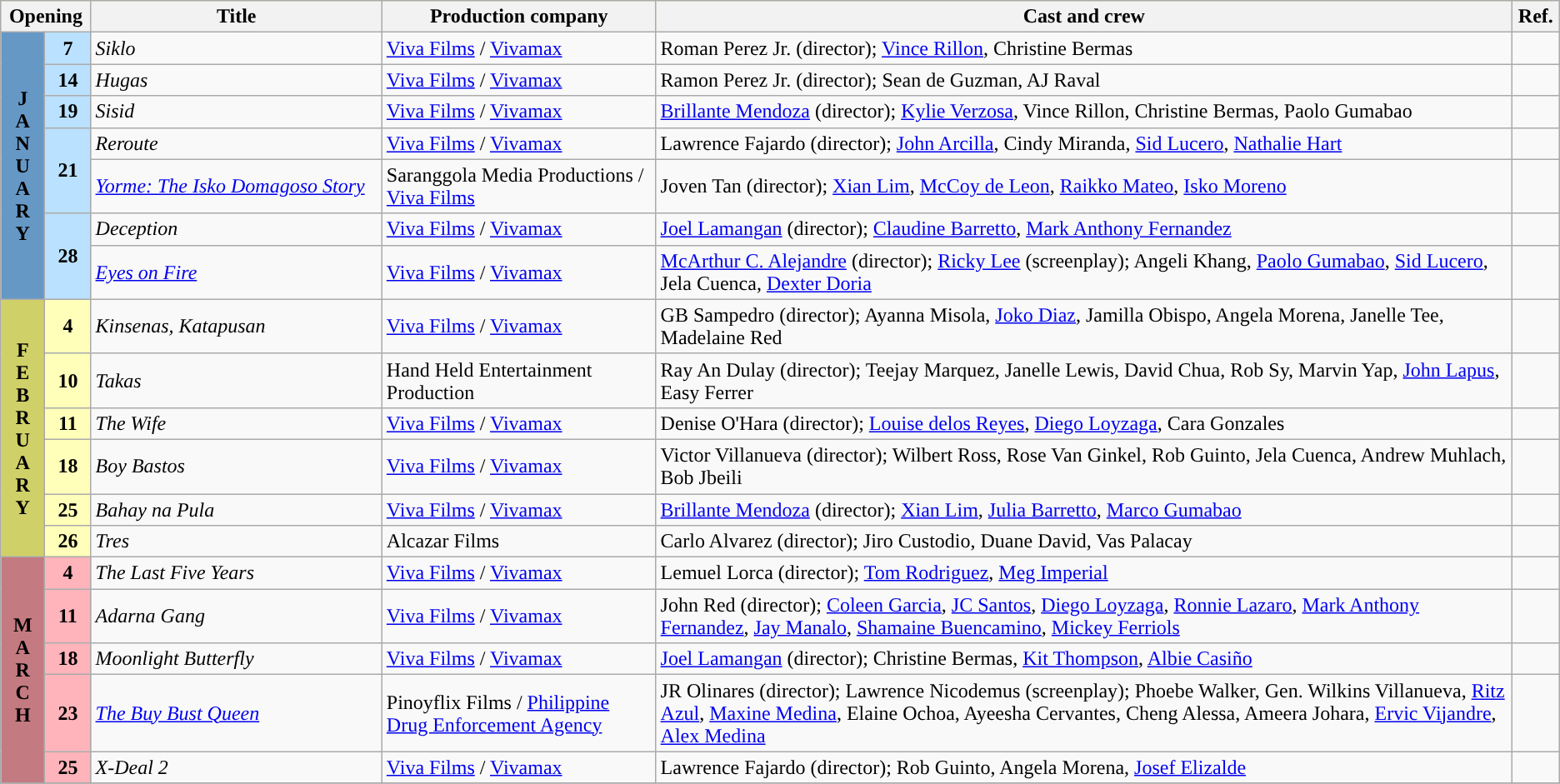<table class="wikitable sortable">
<tr style="background:#ffffba; text-align:center;">
<th colspan="2" style="width:05%">Opening</th>
<th style="width:17%">Title</th>
<th style="width:16%">Production company</th>
<th style="width:50%">Cast and crew</th>
<th style="width:02%">Ref.</th>
</tr>
<tr>
<th rowspan="7" style="text-align:center; background:#6698c6">J<br>A<br>N<br>U<br>A<br>R<br>Y</th>
<td style="text-align:center; background:#bae1ff"><strong>7</strong></td>
<td><em>Siklo</em></td>
<td><a href='#'>Viva Films</a> / <a href='#'>Vivamax</a></td>
<td style="text-align:left;">Roman Perez Jr. (director); <a href='#'>Vince Rillon</a>, Christine Bermas</td>
<td></td>
</tr>
<tr>
<td style="text-align:center; background:#bae1ff"><strong>14</strong></td>
<td><em>Hugas</em></td>
<td><a href='#'>Viva Films</a> / <a href='#'>Vivamax</a></td>
<td style="text-align:left;">Ramon Perez Jr. (director); Sean de Guzman, AJ Raval</td>
<td></td>
</tr>
<tr>
<td style="text-align:center; background:#bae1ff"><strong>19</strong></td>
<td><em>Sisid</em></td>
<td><a href='#'>Viva Films</a> / <a href='#'>Vivamax</a></td>
<td style="text-align:left;"><a href='#'>Brillante Mendoza</a> (director); <a href='#'>Kylie Verzosa</a>, Vince Rillon, Christine Bermas, Paolo Gumabao</td>
<td></td>
</tr>
<tr>
<td rowspan="2" style="text-align:center; background:#bae1ff"><strong>21</strong></td>
<td><em>Reroute</em></td>
<td><a href='#'>Viva Films</a> / <a href='#'>Vivamax</a></td>
<td style="text-align:left;">Lawrence Fajardo (director); <a href='#'>John Arcilla</a>, Cindy Miranda, <a href='#'>Sid Lucero</a>, <a href='#'>Nathalie Hart</a></td>
<td></td>
</tr>
<tr>
<td><em><a href='#'>Yorme: The Isko Domagoso Story</a></em></td>
<td>Saranggola Media Productions / <a href='#'>Viva Films</a></td>
<td>Joven Tan (director); <a href='#'>Xian Lim</a>, <a href='#'>McCoy de Leon</a>, <a href='#'>Raikko Mateo</a>, <a href='#'>Isko Moreno</a></td>
<td></td>
</tr>
<tr>
<td rowspan="2" style="text-align:center; background:#bae1ff"><strong>28</strong></td>
<td><em>Deception</em></td>
<td><a href='#'>Viva Films</a> / <a href='#'>Vivamax</a></td>
<td><a href='#'>Joel Lamangan</a> (director); <a href='#'>Claudine Barretto</a>, <a href='#'>Mark Anthony Fernandez</a></td>
<td></td>
</tr>
<tr>
<td><em><a href='#'>Eyes on Fire</a></em></td>
<td><a href='#'>Viva Films</a> / <a href='#'>Vivamax</a></td>
<td><a href='#'>McArthur C. Alejandre</a> (director); <a href='#'>Ricky Lee</a> (screenplay); Angeli Khang, <a href='#'>Paolo Gumabao</a>, <a href='#'>Sid Lucero</a>, Jela Cuenca, <a href='#'>Dexter Doria</a></td>
<td></td>
</tr>
<tr>
<th rowspan="6" style="text-align:center; background:#d0d069">F<br>E<br>B<br>R<br>U<br>A<br>R<br>Y</th>
<td style="text-align:center; background:#ffffba"><strong>4</strong></td>
<td><em>Kinsenas, Katapusan</em></td>
<td><a href='#'>Viva Films</a> / <a href='#'>Vivamax</a></td>
<td>GB Sampedro (director); Ayanna Misola, <a href='#'>Joko Diaz</a>, Jamilla Obispo, Angela Morena, Janelle Tee, Madelaine Red</td>
<td></td>
</tr>
<tr>
<td style="text-align:center; background:#ffffba"><strong>10</strong></td>
<td><em>Takas</em></td>
<td>Hand Held Entertainment Production</td>
<td>Ray An Dulay (director); Teejay Marquez, Janelle Lewis, David Chua, Rob Sy, Marvin Yap, <a href='#'>John Lapus</a>, Easy Ferrer</td>
<td></td>
</tr>
<tr>
<td style="text-align:center; background:#ffffba"><strong>11</strong></td>
<td><em>The Wife</em></td>
<td><a href='#'>Viva Films</a> / <a href='#'>Vivamax</a></td>
<td>Denise O'Hara (director); <a href='#'>Louise delos Reyes</a>, <a href='#'>Diego Loyzaga</a>, Cara Gonzales</td>
<td></td>
</tr>
<tr>
<td style="text-align:center; background:#ffffba"><strong>18</strong></td>
<td><em>Boy Bastos</em></td>
<td><a href='#'>Viva Films</a> / <a href='#'>Vivamax</a></td>
<td>Victor Villanueva (director); Wilbert Ross, Rose Van Ginkel, Rob Guinto, Jela Cuenca, Andrew Muhlach, Bob Jbeili</td>
<td></td>
</tr>
<tr>
<td style="text-align:center; background:#ffffba"><strong>25</strong></td>
<td><em>Bahay na Pula</em></td>
<td><a href='#'>Viva Films</a> / <a href='#'>Vivamax</a></td>
<td><a href='#'>Brillante Mendoza</a> (director); <a href='#'>Xian Lim</a>, <a href='#'>Julia Barretto</a>, <a href='#'>Marco Gumabao</a></td>
<td></td>
</tr>
<tr>
<td style="text-align:center; background:#ffffba"><strong>26</strong></td>
<td><em>Tres</em></td>
<td>Alcazar Films</td>
<td>Carlo Alvarez (director); Jiro Custodio, Duane David, Vas Palacay</td>
<td></td>
</tr>
<tr>
<th rowspan="5" style="text-align:center; background:#c47a81">M<br>A<br>R<br>C<br>H</th>
<td style="text-align:center; background:#ffb3ba"><strong>4</strong></td>
<td><em>The Last Five Years</em></td>
<td><a href='#'>Viva Films</a> / <a href='#'>Vivamax</a></td>
<td>Lemuel Lorca (director); <a href='#'>Tom Rodriguez</a>, <a href='#'>Meg Imperial</a></td>
<td></td>
</tr>
<tr>
<td style="text-align:center; background:#ffb3ba"><strong>11</strong></td>
<td><em>Adarna Gang</em></td>
<td><a href='#'>Viva Films</a> / <a href='#'>Vivamax</a></td>
<td>John Red (director); <a href='#'>Coleen Garcia</a>, <a href='#'>JC Santos</a>, <a href='#'>Diego Loyzaga</a>, <a href='#'>Ronnie Lazaro</a>, <a href='#'>Mark Anthony Fernandez</a>, <a href='#'>Jay Manalo</a>, <a href='#'>Shamaine Buencamino</a>, <a href='#'>Mickey Ferriols</a></td>
<td></td>
</tr>
<tr>
<td style="text-align:center; background:#ffb3ba"><strong>18</strong></td>
<td><em>Moonlight Butterfly</em></td>
<td><a href='#'>Viva Films</a> / <a href='#'>Vivamax</a></td>
<td><a href='#'>Joel Lamangan</a> (director); Christine Bermas, <a href='#'>Kit Thompson</a>, <a href='#'>Albie Casiño</a></td>
<td></td>
</tr>
<tr>
<td style="text-align:center; background:#ffb3ba"><strong>23</strong></td>
<td><em><a href='#'>The Buy Bust Queen</a></em></td>
<td>Pinoyflix Films / <a href='#'>Philippine Drug Enforcement Agency</a></td>
<td>JR Olinares (director); Lawrence Nicodemus (screenplay); Phoebe Walker, Gen. Wilkins Villanueva, <a href='#'>Ritz Azul</a>, <a href='#'>Maxine Medina</a>, Elaine Ochoa, Ayeesha Cervantes, Cheng Alessa, Ameera Johara, <a href='#'>Ervic Vijandre</a>, <a href='#'>Alex Medina</a></td>
<td></td>
</tr>
<tr>
<td style="text-align:center; background:#ffb3ba"><strong>25</strong></td>
<td><em>X-Deal 2</em></td>
<td><a href='#'>Viva Films</a> / <a href='#'>Vivamax</a></td>
<td>Lawrence Fajardo (director); Rob Guinto, Angela Morena, <a href='#'>Josef Elizalde</a></td>
<td></td>
</tr>
<tr>
</tr>
</table>
